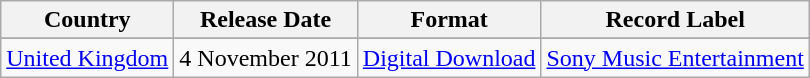<table class="wikitable plainrowheaders sortable" style="text-align:center;">
<tr>
<th scope="col">Country</th>
<th scope="col">Release Date</th>
<th scope="col">Format</th>
<th scope="col">Record Label</th>
</tr>
<tr>
</tr>
<tr>
<td><a href='#'>United Kingdom</a></td>
<td>4 November 2011</td>
<td><a href='#'>Digital Download</a></td>
<td><a href='#'>Sony Music Entertainment</a></td>
</tr>
</table>
